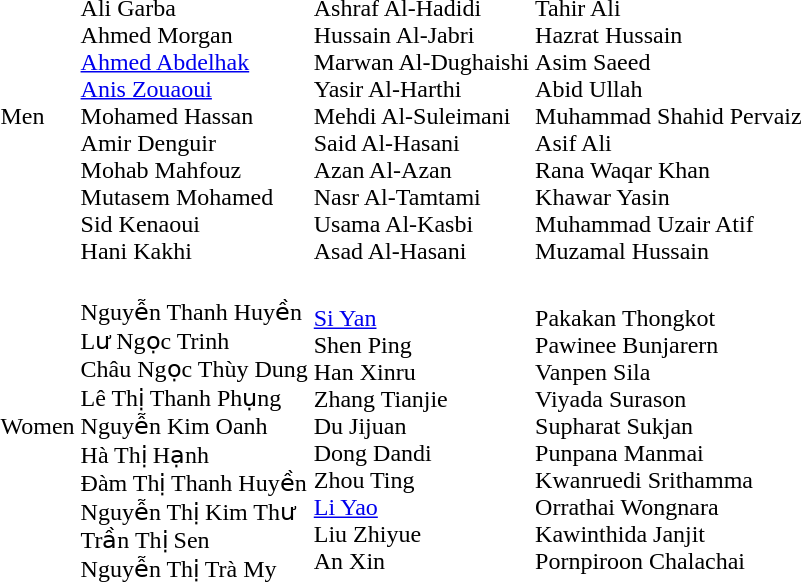<table>
<tr>
<td>Men</td>
<td><br>Ali Garba<br>Ahmed Morgan<br><a href='#'>Ahmed Abdelhak</a><br><a href='#'>Anis Zouaoui</a><br>Mohamed Hassan<br>Amir Denguir<br>Mohab Mahfouz<br>Mutasem Mohamed<br>Sid Kenaoui<br>Hani Kakhi</td>
<td><br>Ashraf Al-Hadidi<br>Hussain Al-Jabri<br>Marwan Al-Dughaishi<br>Yasir Al-Harthi<br>Mehdi Al-Suleimani<br>Said Al-Hasani<br>Azan Al-Azan<br>Nasr Al-Tamtami<br>Usama Al-Kasbi<br>Asad Al-Hasani</td>
<td><br>Tahir Ali<br>Hazrat Hussain<br>Asim Saeed<br>Abid Ullah<br>Muhammad Shahid Pervaiz<br>Asif Ali<br>Rana Waqar Khan<br>Khawar Yasin<br>Muhammad Uzair Atif<br>Muzamal Hussain</td>
</tr>
<tr>
<td>Women</td>
<td><br>Nguyễn Thanh Huyền<br>Lư Ngọc Trinh<br>Châu Ngọc Thùy Dung<br>Lê Thị Thanh Phụng<br>Nguyễn Kim Oanh<br>Hà Thị Hạnh<br>Đàm Thị Thanh Huyền<br>Nguyễn Thị Kim Thư<br>Trần Thị Sen<br>Nguyễn Thị Trà My</td>
<td><br><a href='#'>Si Yan</a><br>Shen Ping<br>Han Xinru<br>Zhang Tianjie<br>Du Jijuan<br>Dong Dandi<br>Zhou Ting<br><a href='#'>Li Yao</a><br>Liu Zhiyue<br>An Xin</td>
<td><br>Pakakan Thongkot<br>Pawinee Bunjarern<br>Vanpen Sila<br>Viyada Surason<br>Supharat Sukjan<br>Punpana Manmai<br>Kwanruedi Srithamma<br>Orrathai Wongnara<br>Kawinthida Janjit<br>Pornpiroon Chalachai</td>
</tr>
</table>
